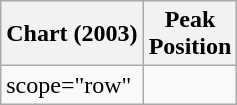<table class="wikitable">
<tr>
<th align="left">Chart (2003)</th>
<th align="left">Peak<br>Position</th>
</tr>
<tr>
<td>scope="row"</td>
</tr>
</table>
